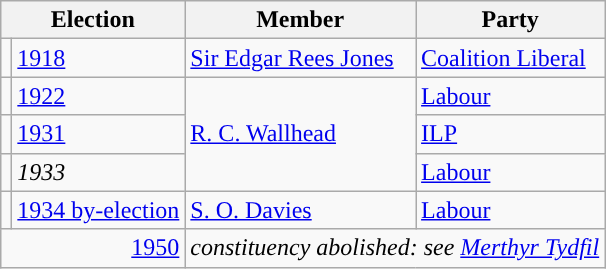<table class="wikitable">
<tr>
<th colspan="2">Election</th>
<th>Member</th>
<th>Party</th>
</tr>
<tr>
<td style="color:inherit;background-color: "></td>
<td><a href='#'>1918</a></td>
<td><a href='#'>Sir Edgar Rees Jones</a></td>
<td><a href='#'>Coalition Liberal</a></td>
</tr>
<tr>
<td style="color:inherit;background-color: "></td>
<td><a href='#'>1922</a></td>
<td rowspan="3"><a href='#'>R. C. Wallhead</a></td>
<td><a href='#'>Labour</a></td>
</tr>
<tr>
<td style="color:inherit;background-color: "></td>
<td><a href='#'>1931</a></td>
<td><a href='#'>ILP</a></td>
</tr>
<tr>
<td style="color:inherit;background-color: "></td>
<td><em>1933</em></td>
<td><a href='#'>Labour</a></td>
</tr>
<tr>
<td style="color:inherit;background-color: "></td>
<td><a href='#'>1934 by-election</a></td>
<td><a href='#'>S. O. Davies</a></td>
<td><a href='#'>Labour</a></td>
</tr>
<tr>
<td colspan="2" align="right"><a href='#'>1950</a></td>
<td colspan="2"><em>constituency abolished: see <a href='#'>Merthyr Tydfil</a></em></td>
</tr>
</table>
